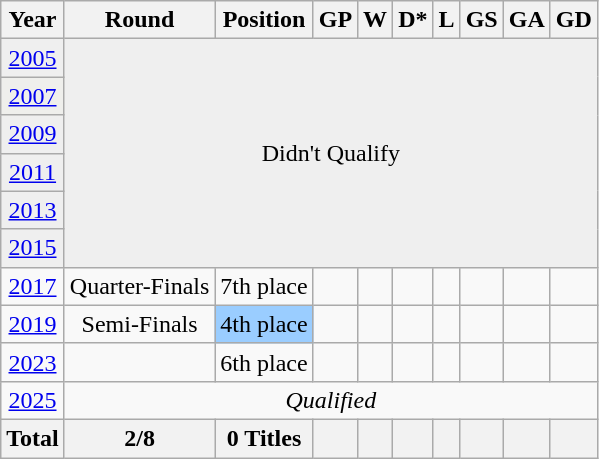<table class="wikitable" style="text-align: center;">
<tr>
<th>Year</th>
<th>Round</th>
<th>Position</th>
<th>GP</th>
<th>W</th>
<th>D*</th>
<th>L</th>
<th>GS</th>
<th>GA</th>
<th>GD</th>
</tr>
<tr bgcolor=efefef>
<td> <a href='#'>2005</a></td>
<td colspan=9 rowspan=6>Didn't Qualify</td>
</tr>
<tr bgcolor=efefec>
<td> <a href='#'>2007</a></td>
</tr>
<tr bgcolor=efefef>
<td> <a href='#'>2009</a></td>
</tr>
<tr bgcolor=efefef>
<td> <a href='#'>2011</a></td>
</tr>
<tr bgcolor=efefef>
<td> <a href='#'>2013</a></td>
</tr>
<tr bgcolor=efefef>
<td> <a href='#'>2015</a></td>
</tr>
<tr bgcolor=>
<td> <a href='#'>2017</a></td>
<td>Quarter-Finals</td>
<td>7th place</td>
<td></td>
<td></td>
<td></td>
<td></td>
<td></td>
<td></td>
<td></td>
</tr>
<tr bgcolor=>
<td> <a href='#'>2019</a></td>
<td>Semi-Finals</td>
<td bgcolor=9acdff>4th place</td>
<td></td>
<td></td>
<td></td>
<td></td>
<td></td>
<td></td>
<td></td>
</tr>
<tr bgcolor=>
<td> <a href='#'>2023</a></td>
<td></td>
<td>6th place</td>
<td></td>
<td></td>
<td></td>
<td></td>
<td></td>
<td></td>
<td></td>
</tr>
<tr bgcolor=>
<td> <a href='#'>2025</a></td>
<td colspan=9><em>Qualified</em></td>
</tr>
<tr>
<th>Total</th>
<th>2/8</th>
<th>0 Titles</th>
<th></th>
<th></th>
<th></th>
<th></th>
<th></th>
<th></th>
<th></th>
</tr>
</table>
